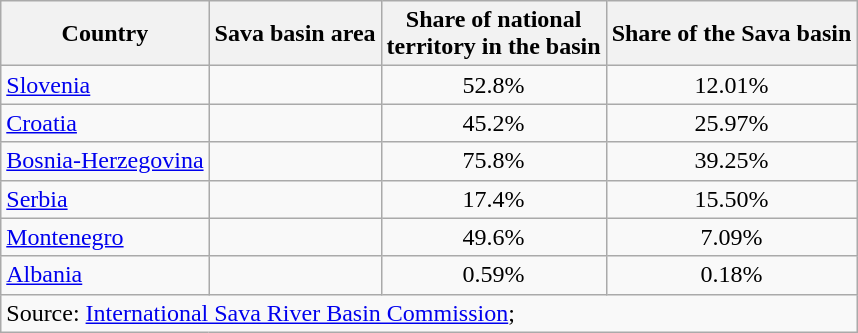<table class="wikitable">
<tr>
<th>Country</th>
<th>Sava basin area</th>
<th>Share of national<br>territory in the basin</th>
<th>Share of the Sava basin</th>
</tr>
<tr>
<td><a href='#'>Slovenia</a></td>
<td align=right></td>
<td align=center>52.8%</td>
<td align=center>12.01%</td>
</tr>
<tr>
<td><a href='#'>Croatia</a></td>
<td align=right></td>
<td align=center>45.2%</td>
<td align=center>25.97%</td>
</tr>
<tr>
<td><a href='#'>Bosnia-Herzegovina</a></td>
<td align=right></td>
<td align=center>75.8%</td>
<td align=center>39.25%</td>
</tr>
<tr>
<td><a href='#'>Serbia</a></td>
<td align=right></td>
<td align=center>17.4%</td>
<td align=center>15.50%</td>
</tr>
<tr>
<td><a href='#'>Montenegro</a></td>
<td align=right></td>
<td align=center>49.6%</td>
<td align=center>7.09%</td>
</tr>
<tr>
<td><a href='#'>Albania</a></td>
<td align=right></td>
<td align=center>0.59%</td>
<td align=center>0.18%</td>
</tr>
<tr>
<td colspan=4>Source: <a href='#'>International Sava River Basin Commission</a>;</td>
</tr>
</table>
